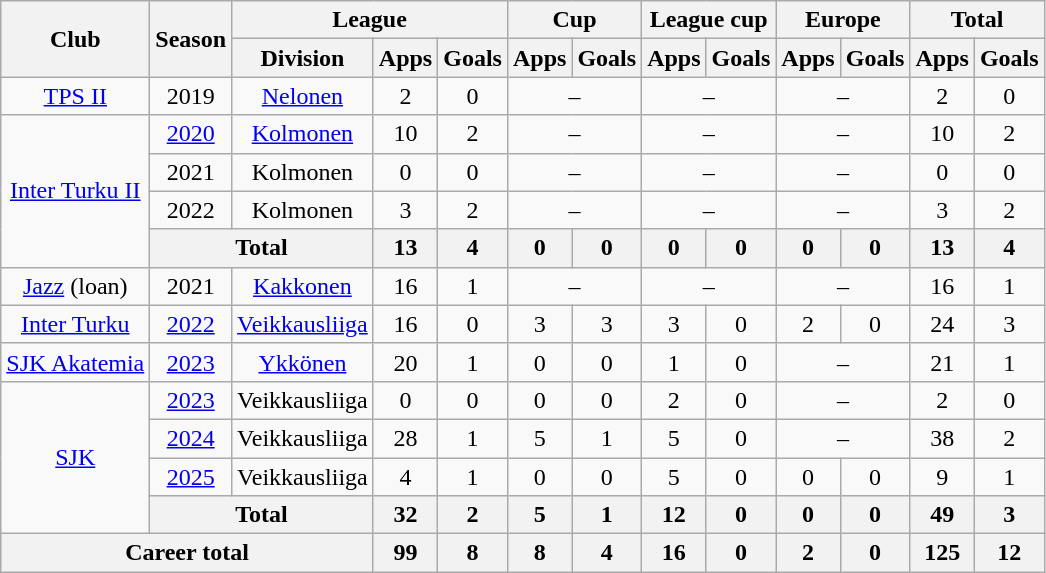<table class="wikitable" style="text-align:center">
<tr>
<th rowspan="2">Club</th>
<th rowspan="2">Season</th>
<th colspan="3">League</th>
<th colspan="2">Cup</th>
<th colspan="2">League cup</th>
<th colspan="2">Europe</th>
<th colspan="2">Total</th>
</tr>
<tr>
<th>Division</th>
<th>Apps</th>
<th>Goals</th>
<th>Apps</th>
<th>Goals</th>
<th>Apps</th>
<th>Goals</th>
<th>Apps</th>
<th>Goals</th>
<th>Apps</th>
<th>Goals</th>
</tr>
<tr>
<td><a href='#'>TPS II</a></td>
<td>2019</td>
<td><a href='#'>Nelonen</a></td>
<td>2</td>
<td>0</td>
<td colspan=2>–</td>
<td colspan=2>–</td>
<td colspan=2>–</td>
<td>2</td>
<td>0</td>
</tr>
<tr>
<td rowspan=4><a href='#'>Inter Turku II</a></td>
<td><a href='#'>2020</a></td>
<td><a href='#'>Kolmonen</a></td>
<td>10</td>
<td>2</td>
<td colspan=2>–</td>
<td colspan=2>–</td>
<td colspan=2>–</td>
<td>10</td>
<td>2</td>
</tr>
<tr>
<td>2021</td>
<td>Kolmonen</td>
<td>0</td>
<td>0</td>
<td colspan=2>–</td>
<td colspan=2>–</td>
<td colspan=2>–</td>
<td>0</td>
<td>0</td>
</tr>
<tr>
<td>2022</td>
<td>Kolmonen</td>
<td>3</td>
<td>2</td>
<td colspan=2>–</td>
<td colspan=2>–</td>
<td colspan=2>–</td>
<td>3</td>
<td>2</td>
</tr>
<tr>
<th colspan=2>Total</th>
<th>13</th>
<th>4</th>
<th>0</th>
<th>0</th>
<th>0</th>
<th>0</th>
<th>0</th>
<th>0</th>
<th>13</th>
<th>4</th>
</tr>
<tr>
<td><a href='#'>Jazz</a> (loan)</td>
<td>2021</td>
<td><a href='#'>Kakkonen</a></td>
<td>16</td>
<td>1</td>
<td colspan=2>–</td>
<td colspan=2>–</td>
<td colspan=2>–</td>
<td>16</td>
<td>1</td>
</tr>
<tr>
<td><a href='#'>Inter Turku</a></td>
<td><a href='#'>2022</a></td>
<td><a href='#'>Veikkausliiga</a></td>
<td>16</td>
<td>0</td>
<td>3</td>
<td>3</td>
<td>3</td>
<td>0</td>
<td>2</td>
<td>0</td>
<td>24</td>
<td>3</td>
</tr>
<tr>
<td><a href='#'>SJK Akatemia</a></td>
<td><a href='#'>2023</a></td>
<td><a href='#'>Ykkönen</a></td>
<td>20</td>
<td>1</td>
<td>0</td>
<td>0</td>
<td>1</td>
<td>0</td>
<td colspan=2>–</td>
<td>21</td>
<td>1</td>
</tr>
<tr>
<td rowspan=4><a href='#'>SJK</a></td>
<td><a href='#'>2023</a></td>
<td>Veikkausliiga</td>
<td>0</td>
<td>0</td>
<td>0</td>
<td>0</td>
<td>2</td>
<td>0</td>
<td colspan=2>–</td>
<td>2</td>
<td>0</td>
</tr>
<tr>
<td><a href='#'>2024</a></td>
<td>Veikkausliiga</td>
<td>28</td>
<td>1</td>
<td>5</td>
<td>1</td>
<td>5</td>
<td>0</td>
<td colspan=2>–</td>
<td>38</td>
<td>2</td>
</tr>
<tr>
<td><a href='#'>2025</a></td>
<td>Veikkausliiga</td>
<td>4</td>
<td>1</td>
<td>0</td>
<td>0</td>
<td>5</td>
<td>0</td>
<td>0</td>
<td>0</td>
<td>9</td>
<td>1</td>
</tr>
<tr>
<th colspan=2>Total</th>
<th>32</th>
<th>2</th>
<th>5</th>
<th>1</th>
<th>12</th>
<th>0</th>
<th>0</th>
<th>0</th>
<th>49</th>
<th>3</th>
</tr>
<tr>
<th colspan="3">Career total</th>
<th>99</th>
<th>8</th>
<th>8</th>
<th>4</th>
<th>16</th>
<th>0</th>
<th>2</th>
<th>0</th>
<th>125</th>
<th>12</th>
</tr>
</table>
